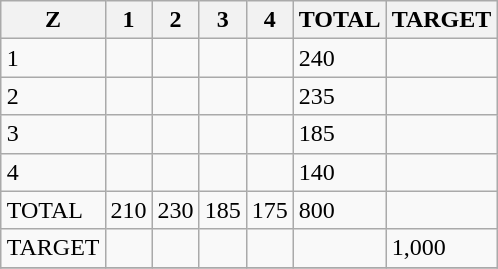<table class="wikitable" style="margin:1em auto;">
<tr>
<th>Z</th>
<th>1</th>
<th>2</th>
<th>3</th>
<th>4</th>
<th>TOTAL</th>
<th>TARGET</th>
</tr>
<tr>
<td>1</td>
<td></td>
<td></td>
<td></td>
<td></td>
<td>240</td>
<td></td>
</tr>
<tr>
<td>2</td>
<td></td>
<td></td>
<td></td>
<td></td>
<td>235</td>
<td></td>
</tr>
<tr>
<td>3</td>
<td></td>
<td></td>
<td></td>
<td></td>
<td>185</td>
<td></td>
</tr>
<tr>
<td>4</td>
<td></td>
<td></td>
<td></td>
<td></td>
<td>140</td>
<td></td>
</tr>
<tr>
<td>TOTAL</td>
<td>210</td>
<td>230</td>
<td>185</td>
<td>175</td>
<td>800</td>
<td></td>
</tr>
<tr>
<td>TARGET</td>
<td></td>
<td></td>
<td></td>
<td></td>
<td></td>
<td>1,000</td>
</tr>
<tr>
</tr>
</table>
